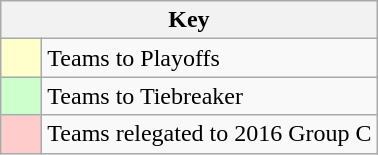<table class="wikitable" style="text-align: center;">
<tr>
<th colspan=2>Key</th>
</tr>
<tr>
<td style="background:#ffffcc; width:20px;"></td>
<td align=left>Teams to Playoffs</td>
</tr>
<tr>
<td style="background:#ccffcc; width:20px;"></td>
<td align=left>Teams to Tiebreaker</td>
</tr>
<tr>
<td style="background:#ffcccc; width:20px;"></td>
<td align=left>Teams relegated to 2016 Group C</td>
</tr>
</table>
